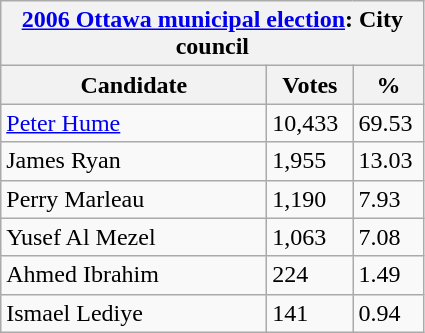<table class="wikitable">
<tr>
<th colspan="3"><a href='#'>2006 Ottawa municipal election</a>: City council</th>
</tr>
<tr>
<th style="width: 170px">Candidate</th>
<th style="width: 50px">Votes</th>
<th style="width: 40px">%</th>
</tr>
<tr>
<td><a href='#'>Peter Hume</a></td>
<td>10,433</td>
<td>69.53</td>
</tr>
<tr>
<td>James Ryan</td>
<td>1,955</td>
<td>13.03</td>
</tr>
<tr>
<td>Perry Marleau</td>
<td>1,190</td>
<td>7.93</td>
</tr>
<tr>
<td>Yusef Al Mezel</td>
<td>1,063</td>
<td>7.08</td>
</tr>
<tr>
<td>Ahmed Ibrahim</td>
<td>224</td>
<td>1.49</td>
</tr>
<tr>
<td>Ismael Lediye</td>
<td>141</td>
<td>0.94</td>
</tr>
</table>
